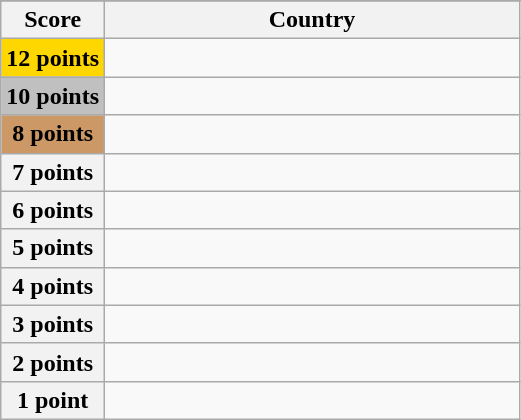<table class="wikitable">
<tr>
</tr>
<tr>
<th scope="col" width="20%">Score</th>
<th scope="col">Country</th>
</tr>
<tr>
<th scope="row" style="background:gold">12 points</th>
<td></td>
</tr>
<tr>
<th scope="row" style="background:silver">10 points</th>
<td></td>
</tr>
<tr>
<th scope="row" style="background:#CC9966">8 points</th>
<td></td>
</tr>
<tr>
<th scope="row">7 points</th>
<td></td>
</tr>
<tr>
<th scope="row">6 points</th>
<td></td>
</tr>
<tr>
<th scope="row">5 points</th>
<td></td>
</tr>
<tr>
<th scope="row">4 points</th>
<td></td>
</tr>
<tr>
<th scope="row">3 points</th>
<td></td>
</tr>
<tr>
<th scope="row">2 points</th>
<td></td>
</tr>
<tr>
<th scope="row">1 point</th>
<td></td>
</tr>
</table>
